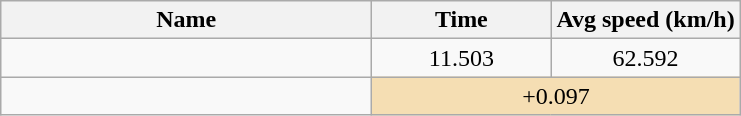<table class="wikitable" style="text-align:center;">
<tr>
<th style="width:15em">Name</th>
<th style="width:7em">Time</th>
<th>Avg speed (km/h)</th>
</tr>
<tr>
<td align=left></td>
<td>11.503</td>
<td>62.592</td>
</tr>
<tr>
<td align=left></td>
<td bgcolor=wheat colspan=2>+0.097</td>
</tr>
</table>
